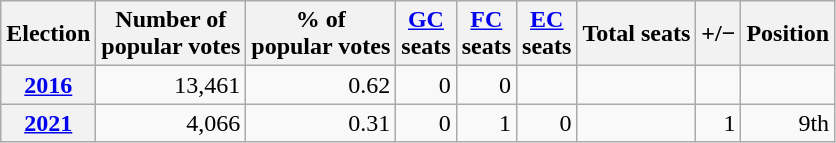<table class="wikitable" style="text-align: right;">
<tr align=center>
<th><strong>Election</strong></th>
<th>Number of<br>popular votes</th>
<th>% of<br>popular votes</th>
<th><a href='#'>GC</a><br>seats</th>
<th><a href='#'>FC</a><br>seats</th>
<th><a href='#'>EC</a><br>seats</th>
<th>Total seats</th>
<th>+/−</th>
<th>Position</th>
</tr>
<tr>
<th><a href='#'>2016</a></th>
<td>13,461</td>
<td>0.62</td>
<td>0</td>
<td>0</td>
<td></td>
<td></td>
<td></td>
<td></td>
</tr>
<tr>
<th><a href='#'>2021</a></th>
<td> 4,066</td>
<td> 0.31</td>
<td>0</td>
<td>1</td>
<td>0</td>
<td></td>
<td> 1</td>
<td>9th</td>
</tr>
</table>
